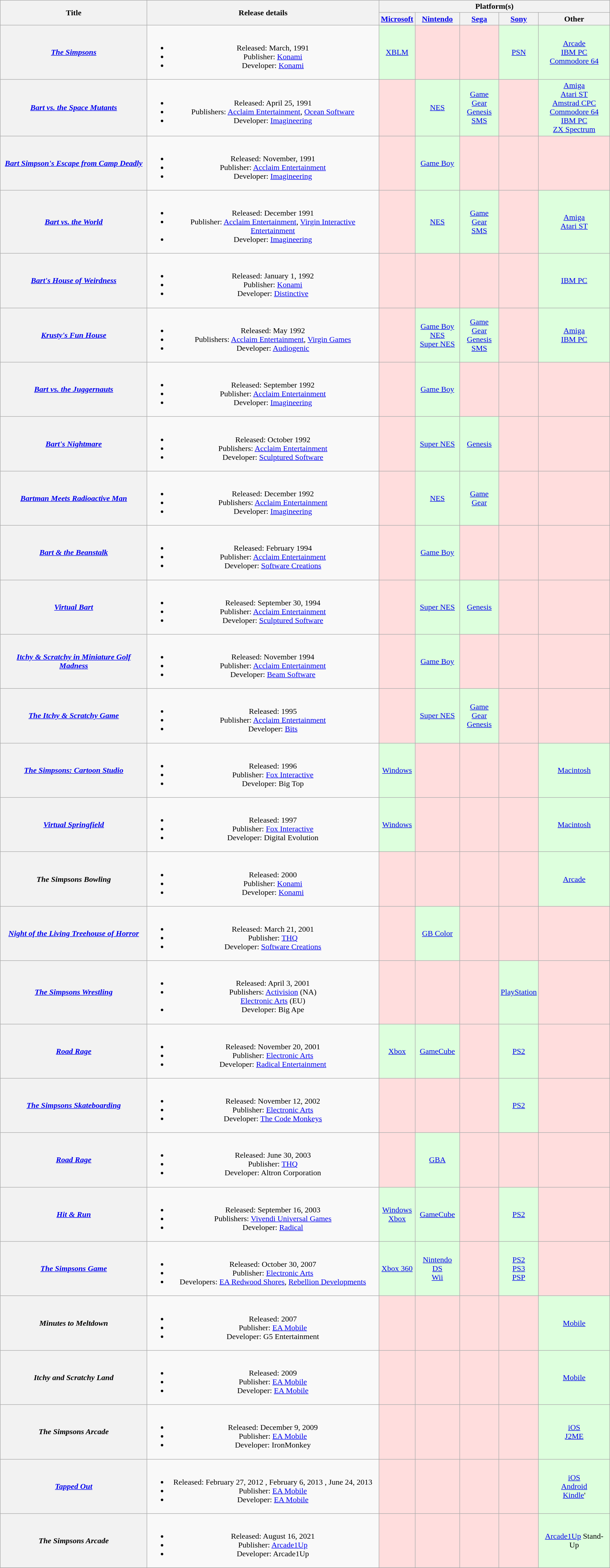<table class="wikitable plainrowheaders" style="text-align: center;">
<tr>
<th scope="col" rowspan="2">Title</th>
<th scope="col" rowspan="2">Release details</th>
<th scope="col" colspan="5">Platform(s)</th>
</tr>
<tr>
<th scope="col"><a href='#'>Microsoft</a></th>
<th scope="col"><a href='#'>Nintendo</a></th>
<th scope="col"><a href='#'>Sega</a></th>
<th scope="col"><a href='#'>Sony</a></th>
<th scope="col">Other</th>
</tr>
<tr>
<th scope="row"><em><a href='#'>The Simpsons</a></em></th>
<td><br><ul><li>Released: March, 1991 </li><li>Publisher: <a href='#'>Konami</a></li><li>Developer: <a href='#'>Konami</a></li></ul></td>
<td style="background:#dfd;"><a href='#'>XBLM</a></td>
<td style="background:#fdd;"></td>
<td style="background:#fdd;"></td>
<td style="background:#dfd;"><a href='#'>PSN</a></td>
<td style="background:#dfd;"><a href='#'>Arcade</a> <br> <a href='#'>IBM PC</a><br> <a href='#'>Commodore 64</a></td>
</tr>
<tr>
<th scope="row"><em><a href='#'>Bart vs. the Space Mutants</a></em></th>
<td><br><ul><li>Released: April 25, 1991 </li><li>Publishers: <a href='#'>Acclaim Entertainment</a>, <a href='#'>Ocean Software</a></li><li>Developer: <a href='#'>Imagineering</a></li></ul></td>
<td style="background:#fdd;"></td>
<td style="background:#dfd;"><a href='#'>NES</a></td>
<td style="background:#dfd;"><a href='#'>Game Gear</a> <br> <a href='#'>Genesis</a> <br> <a href='#'>SMS</a></td>
<td style="background:#fdd;"></td>
<td style="background:#dfd;"><a href='#'>Amiga</a> <br> <a href='#'>Atari ST</a> <br> <a href='#'>Amstrad CPC</a> <br> <a href='#'>Commodore 64</a> <br> <a href='#'>IBM PC</a> <br> <a href='#'>ZX Spectrum</a> <br></td>
</tr>
<tr>
<th scope="row"><em><a href='#'>Bart Simpson's Escape from Camp Deadly</a></em></th>
<td><br><ul><li>Released: November, 1991</li><li>Publisher: <a href='#'>Acclaim Entertainment</a></li><li>Developer: <a href='#'>Imagineering</a></li></ul></td>
<td style="background:#fdd;"></td>
<td style="background:#dfd;"><a href='#'>Game Boy</a></td>
<td style="background:#fdd;"></td>
<td style="background:#fdd;"></td>
<td style="background:#fdd;"></td>
</tr>
<tr>
<th scope="row"><em><a href='#'>Bart vs. the World</a></em></th>
<td><br><ul><li>Released: December 1991 </li><li>Publisher: <a href='#'>Acclaim Entertainment</a>, <a href='#'>Virgin Interactive Entertainment</a></li><li>Developer: <a href='#'>Imagineering</a></li></ul></td>
<td style="background:#fdd;"></td>
<td style="background:#dfd;"><a href='#'>NES</a></td>
<td style="background:#dfd;"><a href='#'>Game Gear</a> <br> <a href='#'>SMS</a></td>
<td style="background:#fdd;"></td>
<td style="background:#dfd;"><a href='#'>Amiga</a> <br> <a href='#'>Atari ST</a></td>
</tr>
<tr>
<th scope="row"><em><a href='#'>Bart's House of Weirdness</a></em></th>
<td><br><ul><li>Released: January 1, 1992</li><li>Publisher: <a href='#'>Konami</a></li><li>Developer: <a href='#'>Distinctive</a></li></ul></td>
<td style="background:#fdd;"></td>
<td style="background:#fdd;"></td>
<td style="background:#fdd;"></td>
<td style="background:#fdd;"></td>
<td style="background:#dfd;"><a href='#'>IBM PC</a></td>
</tr>
<tr>
<th scope="row"><em><a href='#'>Krusty's Fun House</a></em></th>
<td><br><ul><li>Released: May 1992 </li><li>Publishers: <a href='#'>Acclaim Entertainment</a>, <a href='#'>Virgin Games</a></li><li>Developer: <a href='#'>Audiogenic</a></li></ul></td>
<td style="background:#fdd;"></td>
<td style="background:#dfd;"><a href='#'>Game Boy</a> <br> <a href='#'>NES</a> <br> <a href='#'>Super NES</a></td>
<td style="background:#dfd;"><a href='#'>Game Gear</a> <br> <a href='#'>Genesis</a> <br> <a href='#'>SMS</a></td>
<td style="background:#fdd;"></td>
<td style="background:#dfd;"><a href='#'>Amiga</a> <br> <a href='#'>IBM PC</a></td>
</tr>
<tr>
<th scope="row"><em><a href='#'>Bart vs. the Juggernauts</a></em></th>
<td><br><ul><li>Released: September 1992</li><li>Publisher: <a href='#'>Acclaim Entertainment</a></li><li>Developer: <a href='#'>Imagineering</a></li></ul></td>
<td style="background:#fdd;"></td>
<td style="background:#dfd;"><a href='#'>Game Boy</a></td>
<td style="background:#fdd;"></td>
<td style="background:#fdd;"></td>
<td style="background:#fdd;"></td>
</tr>
<tr>
<th scope="row"><em><a href='#'>Bart's Nightmare</a></em></th>
<td><br><ul><li>Released: October 1992 </li><li>Publishers: <a href='#'>Acclaim Entertainment</a></li><li>Developer: <a href='#'>Sculptured Software</a></li></ul></td>
<td style="background:#fdd;"></td>
<td style="background:#dfd;"><a href='#'>Super NES</a></td>
<td style="background:#dfd;"><a href='#'>Genesis</a></td>
<td style="background:#fdd;"></td>
<td style="background:#fdd;"></td>
</tr>
<tr>
<th scope="row"><em><a href='#'>Bartman Meets Radioactive Man</a></em></th>
<td><br><ul><li>Released: December 1992 </li><li>Publishers: <a href='#'>Acclaim Entertainment</a></li><li>Developer: <a href='#'>Imagineering</a></li></ul></td>
<td style="background:#fdd;"></td>
<td style="background:#dfd;"><a href='#'>NES</a></td>
<td style="background:#dfd;"><a href='#'>Game Gear</a></td>
<td style="background:#fdd;"></td>
<td style="background:#fdd;"></td>
</tr>
<tr>
<th scope="row"><em><a href='#'>Bart & the Beanstalk</a></em></th>
<td><br><ul><li>Released: February 1994</li><li>Publisher: <a href='#'>Acclaim Entertainment</a></li><li>Developer: <a href='#'>Software Creations</a></li></ul></td>
<td style="background:#fdd;"></td>
<td style="background:#dfd;"><a href='#'>Game Boy</a></td>
<td style="background:#fdd;"></td>
<td style="background:#fdd;"></td>
<td style="background:#fdd;"></td>
</tr>
<tr>
<th scope="row"><em><a href='#'>Virtual Bart</a></em></th>
<td><br><ul><li>Released: September 30, 1994 </li><li>Publisher: <a href='#'>Acclaim Entertainment</a></li><li>Developer: <a href='#'>Sculptured Software</a></li></ul></td>
<td style="background:#fdd;"></td>
<td style="background:#dfd;"><a href='#'>Super NES</a></td>
<td style="background:#dfd;"><a href='#'>Genesis</a></td>
<td style="background:#fdd;"></td>
<td style="background:#fdd;"></td>
</tr>
<tr>
<th scope="row"><em><a href='#'>Itchy & Scratchy in Miniature Golf Madness</a></em></th>
<td><br><ul><li>Released: November 1994</li><li>Publisher: <a href='#'>Acclaim Entertainment</a></li><li>Developer: <a href='#'>Beam Software</a></li></ul></td>
<td style="background:#fdd;"></td>
<td style="background:#dfd;"><a href='#'>Game Boy</a></td>
<td style="background:#fdd;"></td>
<td style="background:#fdd;"></td>
<td style="background:#fdd;"></td>
</tr>
<tr>
<th scope="row"><em><a href='#'>The Itchy & Scratchy Game</a></em></th>
<td><br><ul><li>Released: 1995 </li><li>Publisher: <a href='#'>Acclaim Entertainment</a></li><li>Developer: <a href='#'>Bits</a></li></ul></td>
<td style="background:#fdd;"></td>
<td style="background:#dfd;"><a href='#'>Super NES</a></td>
<td style="background:#dfd;"><a href='#'>Game Gear</a> <br> <a href='#'>Genesis</a></td>
<td style="background:#fdd;"></td>
<td style="background:#fdd;"></td>
</tr>
<tr>
<th scope="row"><em><a href='#'>The Simpsons: Cartoon Studio</a></em></th>
<td><br><ul><li>Released: 1996</li><li>Publisher: <a href='#'>Fox Interactive</a></li><li>Developer: Big Top</li></ul></td>
<td style="background:#dfd;"><a href='#'>Windows</a></td>
<td style="background:#fdd;"></td>
<td style="background:#fdd;"></td>
<td style="background:#fdd;"></td>
<td style="background:#dfd;"><a href='#'>Macintosh</a></td>
</tr>
<tr>
<th scope="row"><em><a href='#'>Virtual Springfield</a></em></th>
<td><br><ul><li>Released: 1997</li><li>Publisher: <a href='#'>Fox Interactive</a></li><li>Developer: Digital Evolution</li></ul></td>
<td style="background:#dfd;"><a href='#'>Windows</a></td>
<td style="background:#fdd;"></td>
<td style="background:#fdd;"></td>
<td style="background:#fdd;"></td>
<td style="background:#dfd;"><a href='#'>Macintosh</a></td>
</tr>
<tr>
<th scope="row"><em>The Simpsons Bowling</em></th>
<td><br><ul><li>Released: 2000</li><li>Publisher: <a href='#'>Konami</a></li><li>Developer: <a href='#'>Konami</a></li></ul></td>
<td style="background:#fdd;"></td>
<td style="background:#fdd;"></td>
<td style="background:#fdd;"></td>
<td style="background:#fdd;"></td>
<td style="background:#dfd;"><a href='#'>Arcade</a></td>
</tr>
<tr>
<th scope="row"><em><a href='#'>Night of the Living Treehouse of Horror</a></em></th>
<td><br><ul><li>Released: March 21, 2001</li><li>Publisher: <a href='#'>THQ</a></li><li>Developer: <a href='#'>Software Creations</a></li></ul></td>
<td style="background:#fdd;"></td>
<td style="background:#dfd;"><a href='#'>GB Color</a></td>
<td style="background:#fdd;"></td>
<td style="background:#fdd;"></td>
<td style="background:#fdd;"></td>
</tr>
<tr>
<th scope="row"><em><a href='#'>The Simpsons Wrestling</a></em></th>
<td><br><ul><li>Released: April 3, 2001</li><li>Publishers: <a href='#'>Activision</a> (NA)<br><a href='#'>Electronic Arts</a> (EU)</li><li>Developer: Big Ape</li></ul></td>
<td style="background:#fdd;"></td>
<td style="background:#fdd;"></td>
<td style="background:#fdd;"></td>
<td style="background:#dfd;"><a href='#'>PlayStation</a></td>
<td style="background:#fdd;"></td>
</tr>
<tr>
<th scope="row"><em><a href='#'>Road Rage</a></em></th>
<td><br><ul><li>Released: November 20, 2001 </li><li>Publisher: <a href='#'>Electronic Arts</a></li><li>Developer: <a href='#'>Radical Entertainment</a></li></ul></td>
<td style="background:#dfd;"><a href='#'>Xbox</a></td>
<td style="background:#dfd;"><a href='#'>GameCube</a></td>
<td style="background:#fdd;"></td>
<td style="background:#dfd;"><a href='#'>PS2</a></td>
<td style="background:#fdd;"></td>
</tr>
<tr>
<th scope="row"><em><a href='#'>The Simpsons Skateboarding</a></em></th>
<td><br><ul><li>Released: November 12, 2002</li><li>Publisher: <a href='#'>Electronic Arts</a></li><li>Developer: <a href='#'>The Code Monkeys</a></li></ul></td>
<td style="background:#fdd;"></td>
<td style="background:#fdd;"></td>
<td style="background:#fdd;"></td>
<td style="background:#dfd;"><a href='#'>PS2</a></td>
<td style="background:#fdd;"></td>
</tr>
<tr>
<th scope="row"><em><a href='#'>Road Rage</a></em></th>
<td><br><ul><li>Released: June 30, 2003</li><li>Publisher: <a href='#'>THQ</a></li><li>Developer: Altron Corporation</li></ul></td>
<td style="background:#fdd;"></td>
<td style="background:#dfd;"><a href='#'>GBA</a></td>
<td style="background:#fdd;"></td>
<td style="background:#fdd;"></td>
<td style="background:#fdd;"></td>
</tr>
<tr>
<th scope="row"><em><a href='#'>Hit & Run</a></em></th>
<td><br><ul><li>Released: September 16, 2003</li><li>Publishers: <a href='#'>Vivendi Universal Games</a></li><li>Developer: <a href='#'>Radical</a></li></ul></td>
<td style="background:#dfd;"><a href='#'>Windows</a> <br> <a href='#'>Xbox</a></td>
<td style="background:#dfd;"><a href='#'>GameCube</a></td>
<td style="background:#fdd;"></td>
<td style="background:#dfd;"><a href='#'>PS2</a></td>
<td style="background:#fdd;"></td>
</tr>
<tr>
<th scope="row"><em><a href='#'>The Simpsons Game</a></em></th>
<td><br><ul><li>Released: October 30, 2007</li><li>Publisher: <a href='#'>Electronic Arts</a></li><li>Developers: <a href='#'>EA Redwood Shores</a>, <a href='#'>Rebellion Developments</a></li></ul></td>
<td style="background:#dfd;"><a href='#'>Xbox 360</a></td>
<td style="background:#dfd;"><a href='#'>Nintendo DS</a> <br> <a href='#'>Wii</a></td>
<td style="background:#fdd;"></td>
<td style="background:#dfd;"><a href='#'>PS2</a> <br> <a href='#'>PS3</a> <br> <a href='#'>PSP</a></td>
<td style="background:#fdd;"></td>
</tr>
<tr>
<th scope="row"><em>Minutes to Meltdown</em></th>
<td><br><ul><li>Released: 2007</li><li>Publisher: <a href='#'>EA Mobile</a></li><li>Developer: G5 Entertainment</li></ul></td>
<td style="background:#fdd;"></td>
<td style="background:#fdd;"></td>
<td style="background:#fdd;"></td>
<td style="background:#fdd;"></td>
<td style="background:#dfd;"><a href='#'>Mobile</a></td>
</tr>
<tr>
<th scope="row"><em>Itchy and Scratchy Land</em></th>
<td><br><ul><li>Released: 2009</li><li>Publisher: <a href='#'>EA Mobile</a></li><li>Developer: <a href='#'>EA Mobile</a></li></ul></td>
<td style="background:#fdd;"></td>
<td style="background:#fdd;"></td>
<td style="background:#fdd;"></td>
<td style="background:#fdd;"></td>
<td style="background:#dfd;"><a href='#'>Mobile</a></td>
</tr>
<tr>
<th scope="row"><em>The Simpsons Arcade</em></th>
<td><br><ul><li>Released: December 9, 2009 </li><li>Publisher: <a href='#'>EA Mobile</a></li><li>Developer: IronMonkey</li></ul></td>
<td style="background:#fdd;"></td>
<td style="background:#fdd;"></td>
<td style="background:#fdd;"></td>
<td style="background:#fdd;"></td>
<td style="background:#dfd;"><a href='#'>iOS</a> <br> <a href='#'>J2ME</a></td>
</tr>
<tr>
<th scope="row"><em><a href='#'>Tapped Out</a></em></th>
<td><br><ul><li>Released: February 27, 2012 , February 6, 2013 , June 24, 2013 </li><li>Publisher: <a href='#'>EA Mobile</a></li><li>Developer: <a href='#'>EA Mobile</a></li></ul></td>
<td style="background:#fdd;"></td>
<td style="background:#fdd;"></td>
<td style="background:#fdd;"></td>
<td style="background:#fdd;"></td>
<td style="background:#dfd;"><a href='#'>iOS</a> <br> <a href='#'>Android</a> <br> <a href='#'>Kindle</a>'</td>
</tr>
<tr>
<th scope="row"><em>The Simpsons Arcade</em></th>
<td><br><ul><li>Released: August 16, 2021 </li><li>Publisher: <a href='#'>Arcade1Up</a></li><li>Developer: Arcade1Up</li></ul></td>
<td style="background:#fdd;"></td>
<td style="background:#fdd;"></td>
<td style="background:#fdd;"></td>
<td style="background:#fdd;"></td>
<td style="background:#dfd;"><a href='#'>Arcade1Up</a> Stand-Up</td>
</tr>
<tr>
</tr>
</table>
